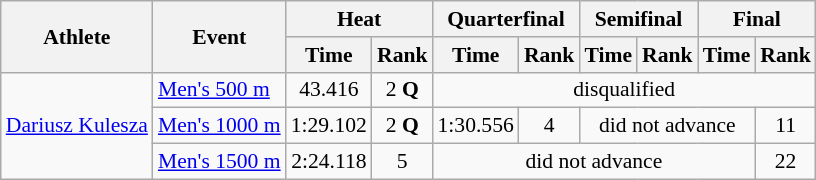<table class="wikitable" style="font-size:90%">
<tr>
<th rowspan="2">Athlete</th>
<th rowspan="2">Event</th>
<th colspan="2">Heat</th>
<th colspan="2">Quarterfinal</th>
<th colspan="2">Semifinal</th>
<th colspan="2">Final</th>
</tr>
<tr>
<th>Time</th>
<th>Rank</th>
<th>Time</th>
<th>Rank</th>
<th>Time</th>
<th>Rank</th>
<th>Time</th>
<th>Rank</th>
</tr>
<tr>
<td rowspan=3><a href='#'>Dariusz Kulesza</a></td>
<td><a href='#'>Men's 500 m</a></td>
<td align="center">43.416</td>
<td align="center">2 <strong>Q</strong></td>
<td colspan=6 align="center">disqualified</td>
</tr>
<tr>
<td><a href='#'>Men's 1000 m</a></td>
<td align="center">1:29.102</td>
<td align="center">2 <strong>Q</strong></td>
<td align="center">1:30.556</td>
<td align="center">4</td>
<td colspan=3 align="center">did not advance</td>
<td align="center">11</td>
</tr>
<tr>
<td><a href='#'>Men's 1500 m</a></td>
<td align="center">2:24.118</td>
<td align="center">5</td>
<td colspan=5 align="center">did not advance</td>
<td align="center">22</td>
</tr>
</table>
